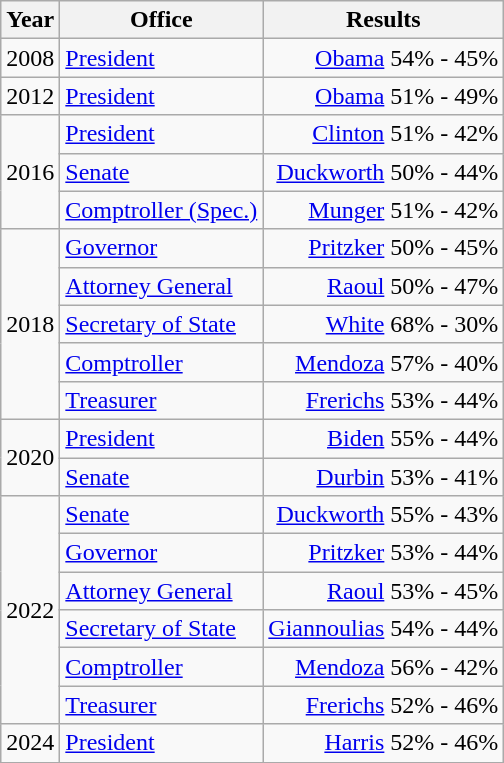<table class=wikitable>
<tr>
<th>Year</th>
<th>Office</th>
<th>Results</th>
</tr>
<tr>
<td>2008</td>
<td><a href='#'>President</a></td>
<td align="right" ><a href='#'>Obama</a> 54% - 45%</td>
</tr>
<tr>
<td>2012</td>
<td><a href='#'>President</a></td>
<td align="right" ><a href='#'>Obama</a> 51% - 49%</td>
</tr>
<tr>
<td rowspan=3>2016</td>
<td><a href='#'>President</a></td>
<td align="right" ><a href='#'>Clinton</a> 51% - 42%</td>
</tr>
<tr>
<td><a href='#'>Senate</a></td>
<td align="right" ><a href='#'>Duckworth</a> 50% - 44%</td>
</tr>
<tr>
<td><a href='#'>Comptroller (Spec.)</a></td>
<td align="right" ><a href='#'>Munger</a> 51% - 42%</td>
</tr>
<tr>
<td rowspan=5>2018</td>
<td><a href='#'>Governor</a></td>
<td align="right" ><a href='#'>Pritzker</a> 50% - 45%</td>
</tr>
<tr>
<td><a href='#'>Attorney General</a></td>
<td align="right" ><a href='#'>Raoul</a> 50% - 47%</td>
</tr>
<tr>
<td><a href='#'>Secretary of State</a></td>
<td align="right" ><a href='#'>White</a> 68% - 30%</td>
</tr>
<tr>
<td><a href='#'>Comptroller</a></td>
<td align="right" ><a href='#'>Mendoza</a> 57% - 40%</td>
</tr>
<tr>
<td><a href='#'>Treasurer</a></td>
<td align="right" ><a href='#'>Frerichs</a> 53% - 44%</td>
</tr>
<tr>
<td rowspan=2>2020</td>
<td><a href='#'>President</a></td>
<td align="right" ><a href='#'>Biden</a> 55% - 44%</td>
</tr>
<tr>
<td><a href='#'>Senate</a></td>
<td align="right" ><a href='#'>Durbin</a> 53% - 41%</td>
</tr>
<tr>
<td rowspan=6>2022</td>
<td><a href='#'>Senate</a></td>
<td align="right" ><a href='#'>Duckworth</a> 55% - 43%</td>
</tr>
<tr>
<td><a href='#'>Governor</a></td>
<td align="right" ><a href='#'>Pritzker</a> 53% - 44%</td>
</tr>
<tr>
<td><a href='#'>Attorney General</a></td>
<td align="right" ><a href='#'>Raoul</a> 53% - 45%</td>
</tr>
<tr>
<td><a href='#'>Secretary of State</a></td>
<td align="right" ><a href='#'>Giannoulias</a> 54% - 44%</td>
</tr>
<tr>
<td><a href='#'>Comptroller</a></td>
<td align="right" ><a href='#'>Mendoza</a> 56% - 42%</td>
</tr>
<tr>
<td><a href='#'>Treasurer</a></td>
<td align="right" ><a href='#'>Frerichs</a> 52% - 46%</td>
</tr>
<tr>
<td>2024</td>
<td><a href='#'>President</a></td>
<td align="right" ><a href='#'>Harris</a> 52% - 46%</td>
</tr>
</table>
